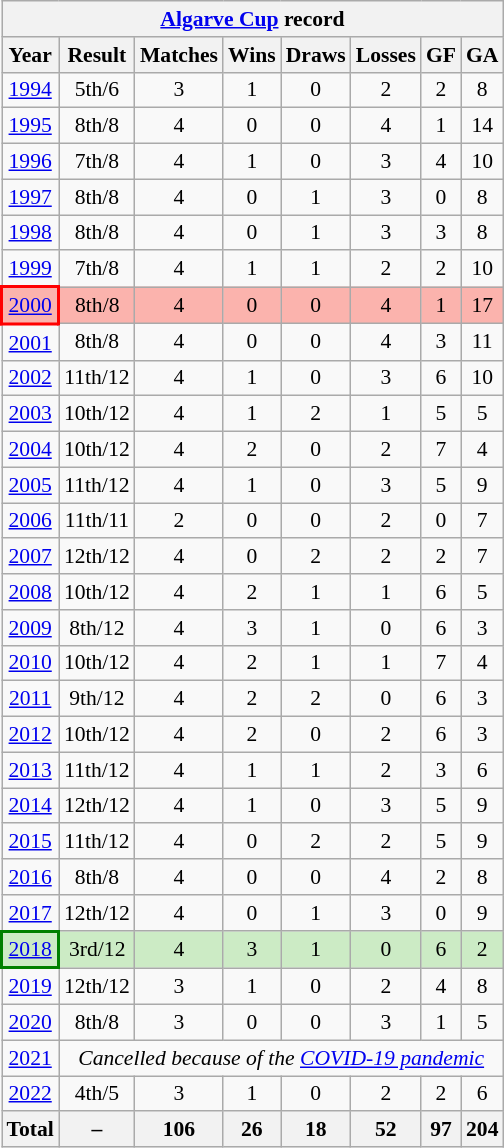<table class="wikitable" style="text-align: center; font-size:90%;">
<tr>
<th colspan="8"><a href='#'>Algarve Cup</a> record</th>
</tr>
<tr>
<th data-sort-type="number">Year</th>
<th data-sort-type="number">Result</th>
<th data-sort-type="number">Matches</th>
<th data-sort-type="number">Wins</th>
<th data-sort-type="number">Draws</th>
<th data-sort-type="number">Losses</th>
<th data-sort-type="number">GF</th>
<th data-sort-type="number">GA</th>
</tr>
<tr>
<td><a href='#'>1994</a></td>
<td>5th/6</td>
<td>3</td>
<td>1</td>
<td>0</td>
<td>2</td>
<td>2</td>
<td>8</td>
</tr>
<tr>
<td><a href='#'>1995</a></td>
<td>8th/8</td>
<td>4</td>
<td>0</td>
<td>0</td>
<td>4</td>
<td>1</td>
<td>14</td>
</tr>
<tr>
<td><a href='#'>1996</a></td>
<td>7th/8</td>
<td>4</td>
<td>1</td>
<td>0</td>
<td>3</td>
<td>4</td>
<td>10</td>
</tr>
<tr>
<td><a href='#'>1997</a></td>
<td>8th/8</td>
<td>4</td>
<td>0</td>
<td>1</td>
<td>3</td>
<td>0</td>
<td>8</td>
</tr>
<tr>
<td><a href='#'>1998</a></td>
<td>8th/8</td>
<td>4</td>
<td>0</td>
<td>1</td>
<td>3</td>
<td>3</td>
<td>8</td>
</tr>
<tr>
<td><a href='#'>1999</a></td>
<td>7th/8</td>
<td>4</td>
<td>1</td>
<td>1</td>
<td>2</td>
<td>2</td>
<td>10</td>
</tr>
<tr>
<td style="border: 2px solid red" bgcolor=#fbb3ad><a href='#'>2000</a></td>
<td bgcolor=#fbb3ad>8th/8</td>
<td bgcolor=#fbb3ad>4</td>
<td bgcolor=#fbb3ad>0</td>
<td bgcolor=#fbb3ad>0</td>
<td bgcolor=#fbb3ad>4</td>
<td bgcolor=#fbb3ad>1</td>
<td bgcolor=#fbb3ad>17</td>
</tr>
<tr>
<td><a href='#'>2001</a></td>
<td>8th/8</td>
<td>4</td>
<td>0</td>
<td>0</td>
<td>4</td>
<td>3</td>
<td>11</td>
</tr>
<tr>
<td><a href='#'>2002</a></td>
<td>11th/12</td>
<td>4</td>
<td>1</td>
<td>0</td>
<td>3</td>
<td>6</td>
<td>10</td>
</tr>
<tr>
<td><a href='#'>2003</a></td>
<td>10th/12</td>
<td>4</td>
<td>1</td>
<td>2</td>
<td>1</td>
<td>5</td>
<td>5</td>
</tr>
<tr>
<td><a href='#'>2004</a></td>
<td>10th/12</td>
<td>4</td>
<td>2</td>
<td>0</td>
<td>2</td>
<td>7</td>
<td>4</td>
</tr>
<tr>
<td><a href='#'>2005</a></td>
<td>11th/12</td>
<td>4</td>
<td>1</td>
<td>0</td>
<td>3</td>
<td>5</td>
<td>9</td>
</tr>
<tr>
<td><a href='#'>2006</a></td>
<td>11th/11</td>
<td>2</td>
<td>0</td>
<td>0</td>
<td>2</td>
<td>0</td>
<td>7</td>
</tr>
<tr>
<td><a href='#'>2007</a></td>
<td>12th/12</td>
<td>4</td>
<td>0</td>
<td>2</td>
<td>2</td>
<td>2</td>
<td>7</td>
</tr>
<tr>
<td><a href='#'>2008</a></td>
<td>10th/12</td>
<td>4</td>
<td>2</td>
<td>1</td>
<td>1</td>
<td>6</td>
<td>5</td>
</tr>
<tr>
<td><a href='#'>2009</a></td>
<td>8th/12</td>
<td>4</td>
<td>3</td>
<td>1</td>
<td>0</td>
<td>6</td>
<td>3</td>
</tr>
<tr>
<td><a href='#'>2010</a></td>
<td>10th/12</td>
<td>4</td>
<td>2</td>
<td>1</td>
<td>1</td>
<td>7</td>
<td>4</td>
</tr>
<tr>
<td><a href='#'>2011</a></td>
<td>9th/12</td>
<td>4</td>
<td>2</td>
<td>2</td>
<td>0</td>
<td>6</td>
<td>3</td>
</tr>
<tr>
<td><a href='#'>2012</a></td>
<td>10th/12</td>
<td>4</td>
<td>2</td>
<td>0</td>
<td>2</td>
<td>6</td>
<td>3</td>
</tr>
<tr>
<td><a href='#'>2013</a></td>
<td>11th/12</td>
<td>4</td>
<td>1</td>
<td>1</td>
<td>2</td>
<td>3</td>
<td>6</td>
</tr>
<tr>
<td><a href='#'>2014</a></td>
<td>12th/12</td>
<td>4</td>
<td>1</td>
<td>0</td>
<td>3</td>
<td>5</td>
<td>9</td>
</tr>
<tr>
<td><a href='#'>2015</a></td>
<td>11th/12</td>
<td>4</td>
<td>0</td>
<td>2</td>
<td>2</td>
<td>5</td>
<td>9</td>
</tr>
<tr>
<td><a href='#'>2016</a></td>
<td>8th/8</td>
<td>4</td>
<td>0</td>
<td>0</td>
<td>4</td>
<td>2</td>
<td>8</td>
</tr>
<tr>
<td><a href='#'>2017</a></td>
<td>12th/12</td>
<td>4</td>
<td>0</td>
<td>1</td>
<td>3</td>
<td>0</td>
<td>9</td>
</tr>
<tr>
<td style="border: 2px solid green" bgcolor=#ccebc5><a href='#'>2018</a></td>
<td bgcolor=#ccebc5>3rd/12</td>
<td bgcolor=#ccebc5>4</td>
<td bgcolor=#ccebc5>3</td>
<td bgcolor=#ccebc5>1</td>
<td bgcolor=#ccebc5>0</td>
<td bgcolor=#ccebc5>6</td>
<td bgcolor=#ccebc5>2</td>
</tr>
<tr>
<td><a href='#'>2019</a></td>
<td>12th/12</td>
<td>3</td>
<td>1</td>
<td>0</td>
<td>2</td>
<td>4</td>
<td>8</td>
</tr>
<tr>
<td><a href='#'>2020</a></td>
<td>8th/8</td>
<td>3</td>
<td>0</td>
<td>0</td>
<td>3</td>
<td>1</td>
<td>5</td>
</tr>
<tr>
<td><a href='#'>2021</a></td>
<td align=center colspan=7><em>Cancelled because of the <a href='#'>COVID-19 pandemic</a></em></td>
</tr>
<tr>
<td><a href='#'>2022</a></td>
<td>4th/5</td>
<td>3</td>
<td>1</td>
<td>0</td>
<td>2</td>
<td>2</td>
<td>6</td>
</tr>
<tr class=sortbottom>
<th>Total</th>
<th>–</th>
<th>106</th>
<th>26</th>
<th>18</th>
<th>52</th>
<th>97</th>
<th>204</th>
</tr>
</table>
